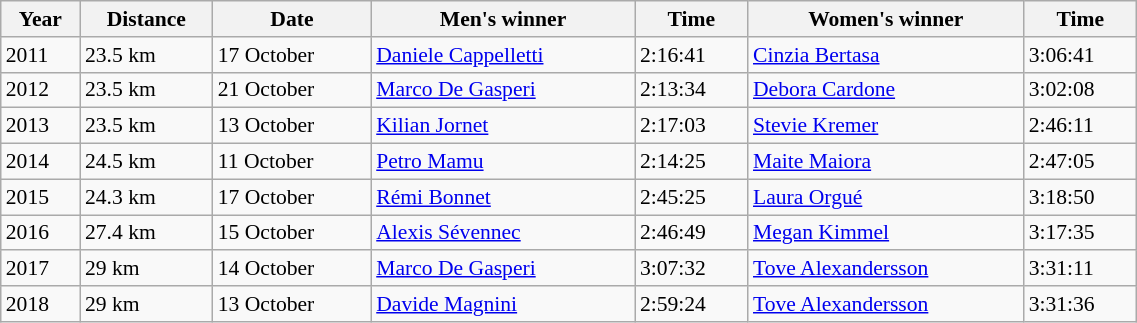<table class="wikitable" width=60% style="font-size:90%; text-align:left;">
<tr>
<th>Year</th>
<th>Distance</th>
<th>Date</th>
<th>Men's winner</th>
<th>Time</th>
<th>Women's winner</th>
<th>Time</th>
</tr>
<tr>
<td>2011</td>
<td>23.5 km</td>
<td>17 October</td>
<td> <a href='#'>Daniele Cappelletti</a></td>
<td>2:16:41</td>
<td> <a href='#'>Cinzia Bertasa</a></td>
<td>3:06:41</td>
</tr>
<tr>
<td>2012</td>
<td>23.5 km</td>
<td>21 October</td>
<td> <a href='#'>Marco De Gasperi</a></td>
<td>2:13:34</td>
<td> <a href='#'>Debora Cardone</a></td>
<td>3:02:08</td>
</tr>
<tr>
<td>2013</td>
<td>23.5 km</td>
<td>13 October</td>
<td> <a href='#'>Kilian Jornet </a></td>
<td>2:17:03</td>
<td> <a href='#'>Stevie Kremer</a></td>
<td>2:46:11</td>
</tr>
<tr>
<td>2014</td>
<td>24.5 km</td>
<td>11 October</td>
<td> <a href='#'>Petro Mamu</a></td>
<td>2:14:25</td>
<td> <a href='#'>Maite Maiora</a></td>
<td>2:47:05</td>
</tr>
<tr>
<td>2015</td>
<td>24.3 km</td>
<td>17 October</td>
<td> <a href='#'>Rémi Bonnet</a></td>
<td>2:45:25</td>
<td> <a href='#'>Laura Orgué</a></td>
<td>3:18:50</td>
</tr>
<tr>
<td>2016</td>
<td>27.4 km</td>
<td>15 October</td>
<td> <a href='#'>Alexis Sévennec</a></td>
<td>2:46:49</td>
<td> <a href='#'>Megan Kimmel</a></td>
<td>3:17:35</td>
</tr>
<tr>
<td>2017</td>
<td>29 km</td>
<td>14 October</td>
<td> <a href='#'>Marco De Gasperi</a></td>
<td>3:07:32</td>
<td> <a href='#'>Tove Alexandersson</a></td>
<td>3:31:11</td>
</tr>
<tr>
<td>2018</td>
<td>29 km</td>
<td>13 October</td>
<td> <a href='#'>Davide Magnini</a></td>
<td>2:59:24</td>
<td> <a href='#'>Tove Alexandersson</a></td>
<td>3:31:36</td>
</tr>
</table>
